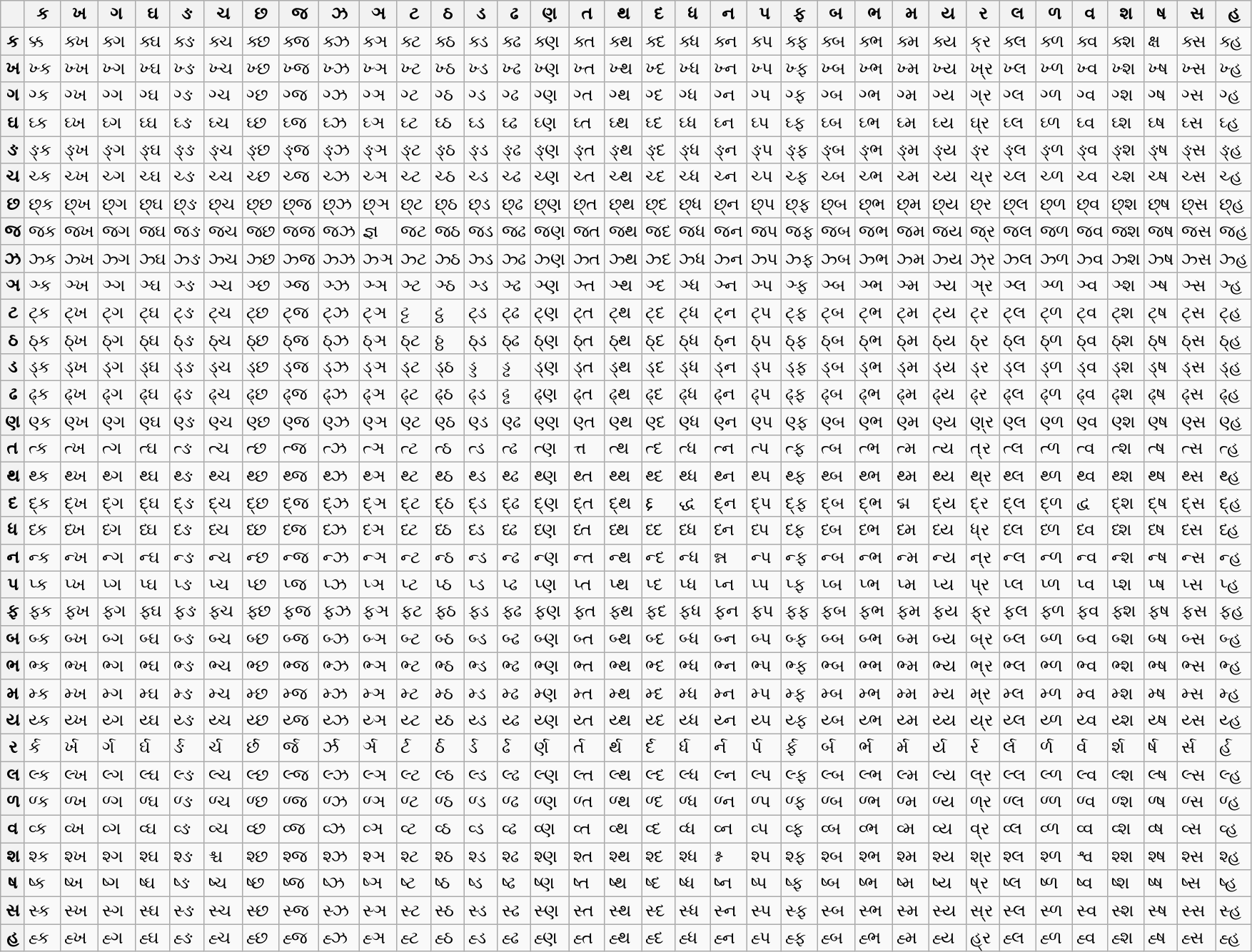<table class=wikitable align=center style="font-size:12pt">
<tr>
<th></th>
<th>ક</th>
<th>ખ</th>
<th>ગ</th>
<th>ઘ</th>
<th>ઙ</th>
<th>ચ</th>
<th>છ</th>
<th>જ</th>
<th>ઝ</th>
<th>ઞ</th>
<th>ટ</th>
<th>ઠ</th>
<th>ડ</th>
<th>ઢ</th>
<th>ણ</th>
<th>ત</th>
<th>થ</th>
<th>દ</th>
<th>ધ</th>
<th>ન</th>
<th>પ</th>
<th>ફ</th>
<th>બ</th>
<th>ભ</th>
<th>મ</th>
<th>ય</th>
<th>ર</th>
<th>લ</th>
<th>ળ</th>
<th>વ</th>
<th>શ</th>
<th>ષ</th>
<th>સ</th>
<th>હ</th>
</tr>
<tr>
<th>ક</th>
<td>ક્ક</td>
<td>ક્ખ</td>
<td>ક્ગ</td>
<td>ક્ઘ</td>
<td>ક્ઙ</td>
<td>ક્ચ</td>
<td>ક્છ</td>
<td>ક્જ</td>
<td>ક્ઝ</td>
<td>ક્ઞ</td>
<td>ક્ટ</td>
<td>ક્ઠ</td>
<td>ક્ડ</td>
<td>ક્ઢ</td>
<td>ક્ણ</td>
<td>ક્ત</td>
<td>ક્થ</td>
<td>ક્દ</td>
<td>ક્ધ</td>
<td>ક્ન</td>
<td>ક્પ</td>
<td>ક્ફ</td>
<td>ક્બ</td>
<td>ક્ભ</td>
<td>ક્મ</td>
<td>ક્ય</td>
<td>ક્ર</td>
<td>ક્લ</td>
<td>ક્ળ</td>
<td>ક્વ</td>
<td>ક્શ</td>
<td>ક્ષ</td>
<td>ક્સ</td>
<td>ક્હ</td>
</tr>
<tr>
<th>ખ</th>
<td>ખ્ક</td>
<td>ખ્ખ</td>
<td>ખ્ગ</td>
<td>ખ્ઘ</td>
<td>ખ્ઙ</td>
<td>ખ્ચ</td>
<td>ખ્છ</td>
<td>ખ્જ</td>
<td>ખ્ઝ</td>
<td>ખ્ઞ</td>
<td>ખ્ટ</td>
<td>ખ્ઠ</td>
<td>ખ્ડ</td>
<td>ખ્ઢ</td>
<td>ખ્ણ</td>
<td>ખ્ત</td>
<td>ખ્થ</td>
<td>ખ્દ</td>
<td>ખ્ધ</td>
<td>ખ્ન</td>
<td>ખ્પ</td>
<td>ખ્ફ</td>
<td>ખ્બ</td>
<td>ખ્ભ</td>
<td>ખ્મ</td>
<td>ખ્ય</td>
<td>ખ્ર</td>
<td>ખ્લ</td>
<td>ખ્ળ</td>
<td>ખ્વ</td>
<td>ખ્શ</td>
<td>ખ્ષ</td>
<td>ખ્સ</td>
<td>ખ્હ</td>
</tr>
<tr>
<th>ગ</th>
<td>ગ્ક</td>
<td>ગ્ખ</td>
<td>ગ્ગ</td>
<td>ગ્ઘ</td>
<td>ગ્ઙ</td>
<td>ગ્ચ</td>
<td>ગ્છ</td>
<td>ગ્જ</td>
<td>ગ્ઝ</td>
<td>ગ્ઞ</td>
<td>ગ્ટ</td>
<td>ગ્ઠ</td>
<td>ગ્ડ</td>
<td>ગ્ઢ</td>
<td>ગ્ણ</td>
<td>ગ્ત</td>
<td>ગ્થ</td>
<td>ગ્દ</td>
<td>ગ્ધ</td>
<td>ગ્ન</td>
<td>ગ્પ</td>
<td>ગ્ફ</td>
<td>ગ્બ</td>
<td>ગ્ભ</td>
<td>ગ્મ</td>
<td>ગ્ય</td>
<td>ગ્ર</td>
<td>ગ્લ</td>
<td>ગ્ળ</td>
<td>ગ્વ</td>
<td>ગ્શ</td>
<td>ગ્ષ</td>
<td>ગ્સ</td>
<td>ગ્હ</td>
</tr>
<tr>
<th>ઘ</th>
<td>ઘ્ક</td>
<td>ઘ્ખ</td>
<td>ઘ્ગ</td>
<td>ઘ્ઘ</td>
<td>ઘ્ઙ</td>
<td>ઘ્ચ</td>
<td>ઘ્છ</td>
<td>ઘ્જ</td>
<td>ઘ્ઝ</td>
<td>ઘ્ઞ</td>
<td>ઘ્ટ</td>
<td>ઘ્ઠ</td>
<td>ઘ્ડ</td>
<td>ઘ્ઢ</td>
<td>ઘ્ણ</td>
<td>ઘ્ત</td>
<td>ઘ્થ</td>
<td>ઘ્દ</td>
<td>ઘ્ધ</td>
<td>ઘ્ન</td>
<td>ઘ્પ</td>
<td>ઘ્ફ</td>
<td>ઘ્બ</td>
<td>ઘ્ભ</td>
<td>ઘ્મ</td>
<td>ઘ્ય</td>
<td>ઘ્ર</td>
<td>ઘ્લ</td>
<td>ઘ્ળ</td>
<td>ઘ્વ</td>
<td>ઘ્શ</td>
<td>ઘ્ષ</td>
<td>ઘ્સ</td>
<td>ઘ્હ</td>
</tr>
<tr>
<th>ઙ</th>
<td>ઙ્ક</td>
<td>ઙ્ખ</td>
<td>ઙ્ગ</td>
<td>ઙ્ઘ</td>
<td>ઙ્ઙ</td>
<td>ઙ્ચ</td>
<td>ઙ્છ</td>
<td>ઙ્જ</td>
<td>ઙ્ઝ</td>
<td>ઙ્ઞ</td>
<td>ઙ્ટ</td>
<td>ઙ્ઠ</td>
<td>ઙ્ડ</td>
<td>ઙ્ઢ</td>
<td>ઙ્ણ</td>
<td>ઙ્ત</td>
<td>ઙ્થ</td>
<td>ઙ્દ</td>
<td>ઙ્ધ</td>
<td>ઙ્ન</td>
<td>ઙ્પ</td>
<td>ઙ્ફ</td>
<td>ઙ્બ</td>
<td>ઙ્ભ</td>
<td>ઙ્મ</td>
<td>ઙ્ય</td>
<td>ઙ્ર</td>
<td>ઙ્લ</td>
<td>ઙ્ળ</td>
<td>ઙ્વ</td>
<td>ઙ્શ</td>
<td>ઙ્ષ</td>
<td>ઙ્સ</td>
<td>ઙ્હ</td>
</tr>
<tr>
<th>ચ</th>
<td>ચ્ક</td>
<td>ચ્ખ</td>
<td>ચ્ગ</td>
<td>ચ્ઘ</td>
<td>ચ્ઙ</td>
<td>ચ્ચ</td>
<td>ચ્છ</td>
<td>ચ્જ</td>
<td>ચ્ઝ</td>
<td>ચ્ઞ</td>
<td>ચ્ટ</td>
<td>ચ્ઠ</td>
<td>ચ્ડ</td>
<td>ચ્ઢ</td>
<td>ચ્ણ</td>
<td>ચ્ત</td>
<td>ચ્થ</td>
<td>ચ્દ</td>
<td>ચ્ધ</td>
<td>ચ્ન</td>
<td>ચ્પ</td>
<td>ચ્ફ</td>
<td>ચ્બ</td>
<td>ચ્ભ</td>
<td>ચ્મ</td>
<td>ચ્ય</td>
<td>ચ્ર</td>
<td>ચ્લ</td>
<td>ચ્ળ</td>
<td>ચ્વ</td>
<td>ચ્શ</td>
<td>ચ્ષ</td>
<td>ચ્સ</td>
<td>ચ્હ</td>
</tr>
<tr>
<th>છ</th>
<td>છ્ક</td>
<td>છ્ખ</td>
<td>છ્ગ</td>
<td>છ્ઘ</td>
<td>છ્ઙ</td>
<td>છ્ચ</td>
<td>છ્છ</td>
<td>છ્જ</td>
<td>છ્ઝ</td>
<td>છ્ઞ</td>
<td>છ્ટ</td>
<td>છ્ઠ</td>
<td>છ્ડ</td>
<td>છ્ઢ</td>
<td>છ્ણ</td>
<td>છ્ત</td>
<td>છ્થ</td>
<td>છ્દ</td>
<td>છ્ધ</td>
<td>છ્ન</td>
<td>છ્પ</td>
<td>છ્ફ</td>
<td>છ્બ</td>
<td>છ્ભ</td>
<td>છ્મ</td>
<td>છ્ય</td>
<td>છ્ર</td>
<td>છ્લ</td>
<td>છ્ળ</td>
<td>છ્વ</td>
<td>છ્શ</td>
<td>છ્ષ</td>
<td>છ્સ</td>
<td>છ્હ</td>
</tr>
<tr>
<th>જ</th>
<td>જ્ક</td>
<td>જ્ખ</td>
<td>જ્ગ</td>
<td>જ્ઘ</td>
<td>જ્ઙ</td>
<td>જ્ચ</td>
<td>જ્છ</td>
<td>જ્જ</td>
<td>જ્ઝ</td>
<td>જ્ઞ</td>
<td>જ્ટ</td>
<td>જ્ઠ</td>
<td>જ્ડ</td>
<td>જ્ઢ</td>
<td>જ્ણ</td>
<td>જ્ત</td>
<td>જ્થ</td>
<td>જ્દ</td>
<td>જ્ધ</td>
<td>જ્ન</td>
<td>જ્પ</td>
<td>જ્ફ</td>
<td>જ્બ</td>
<td>જ્ભ</td>
<td>જ્મ</td>
<td>જ્ય</td>
<td>જ્ર</td>
<td>જ્લ</td>
<td>જ્ળ</td>
<td>જ્વ</td>
<td>જ્શ</td>
<td>જ્ષ</td>
<td>જ્સ</td>
<td>જ્હ</td>
</tr>
<tr>
<th>ઝ</th>
<td>ઝ્ક</td>
<td>ઝ્ખ</td>
<td>ઝ્ગ</td>
<td>ઝ્ઘ</td>
<td>ઝ્ઙ</td>
<td>ઝ્ચ</td>
<td>ઝ્છ</td>
<td>ઝ્જ</td>
<td>ઝ્ઝ</td>
<td>ઝ્ઞ</td>
<td>ઝ્ટ</td>
<td>ઝ્ઠ</td>
<td>ઝ્ડ</td>
<td>ઝ્ઢ</td>
<td>ઝ્ણ</td>
<td>ઝ્ત</td>
<td>ઝ્થ</td>
<td>ઝ્દ</td>
<td>ઝ્ધ</td>
<td>ઝ્ન</td>
<td>ઝ્પ</td>
<td>ઝ્ફ</td>
<td>ઝ્બ</td>
<td>ઝ્ભ</td>
<td>ઝ્મ</td>
<td>ઝ્ય</td>
<td>ઝ્ર</td>
<td>ઝ્લ</td>
<td>ઝ્ળ</td>
<td>ઝ્વ</td>
<td>ઝ્શ</td>
<td>ઝ્ષ</td>
<td>ઝ્સ</td>
<td>ઝ્હ</td>
</tr>
<tr>
<th>ઞ</th>
<td>ઞ્ક</td>
<td>ઞ્ખ</td>
<td>ઞ્ગ</td>
<td>ઞ્ઘ</td>
<td>ઞ્ઙ</td>
<td>ઞ્ચ</td>
<td>ઞ્છ</td>
<td>ઞ્જ</td>
<td>ઞ્ઝ</td>
<td>ઞ્ઞ</td>
<td>ઞ્ટ</td>
<td>ઞ્ઠ</td>
<td>ઞ્ડ</td>
<td>ઞ્ઢ</td>
<td>ઞ્ણ</td>
<td>ઞ્ત</td>
<td>ઞ્થ</td>
<td>ઞ્દ</td>
<td>ઞ્ધ</td>
<td>ઞ્ન</td>
<td>ઞ્પ</td>
<td>ઞ્ફ</td>
<td>ઞ્બ</td>
<td>ઞ્ભ</td>
<td>ઞ્મ</td>
<td>ઞ્ય</td>
<td>ઞ્ર</td>
<td>ઞ્લ</td>
<td>ઞ્ળ</td>
<td>ઞ્વ</td>
<td>ઞ્શ</td>
<td>ઞ્ષ</td>
<td>ઞ્સ</td>
<td>ઞ્હ</td>
</tr>
<tr>
<th>ટ</th>
<td>ટ્ક</td>
<td>ટ્ખ</td>
<td>ટ્ગ</td>
<td>ટ્ઘ</td>
<td>ટ્ઙ</td>
<td>ટ્ચ</td>
<td>ટ્છ</td>
<td>ટ્જ</td>
<td>ટ્ઝ</td>
<td>ટ્ઞ</td>
<td>ટ્ટ</td>
<td>ટ્ઠ</td>
<td>ટ્ડ</td>
<td>ટ્ઢ</td>
<td>ટ્ણ</td>
<td>ટ્ત</td>
<td>ટ્થ</td>
<td>ટ્દ</td>
<td>ટ્ધ</td>
<td>ટ્ન</td>
<td>ટ્પ</td>
<td>ટ્ફ</td>
<td>ટ્બ</td>
<td>ટ્ભ</td>
<td>ટ્મ</td>
<td>ટ્ય</td>
<td>ટ્ર</td>
<td>ટ્લ</td>
<td>ટ્ળ</td>
<td>ટ્વ</td>
<td>ટ્શ</td>
<td>ટ્ષ</td>
<td>ટ્સ</td>
<td>ટ્હ</td>
</tr>
<tr>
<th>ઠ</th>
<td>ઠ્ક</td>
<td>ઠ્ખ</td>
<td>ઠ્ગ</td>
<td>ઠ્ઘ</td>
<td>ઠ્ઙ</td>
<td>ઠ્ચ</td>
<td>ઠ્છ</td>
<td>ઠ્જ</td>
<td>ઠ્ઝ</td>
<td>ઠ્ઞ</td>
<td>ઠ્ટ</td>
<td>ઠ્ઠ</td>
<td>ઠ્ડ</td>
<td>ઠ્ઢ</td>
<td>ઠ્ણ</td>
<td>ઠ્ત</td>
<td>ઠ્થ</td>
<td>ઠ્દ</td>
<td>ઠ્ધ</td>
<td>ઠ્ન</td>
<td>ઠ્પ</td>
<td>ઠ્ફ</td>
<td>ઠ્બ</td>
<td>ઠ્ભ</td>
<td>ઠ્મ</td>
<td>ઠ્ય</td>
<td>ઠ્ર</td>
<td>ઠ્લ</td>
<td>ઠ્ળ</td>
<td>ઠ્વ</td>
<td>ઠ્શ</td>
<td>ઠ્ષ</td>
<td>ઠ્સ</td>
<td>ઠ્હ</td>
</tr>
<tr>
<th>ડ</th>
<td>ડ્ક</td>
<td>ડ્ખ</td>
<td>ડ્ગ</td>
<td>ડ્ઘ</td>
<td>ડ્ઙ</td>
<td>ડ્ચ</td>
<td>ડ્છ</td>
<td>ડ્જ</td>
<td>ડ્ઝ</td>
<td>ડ્ઞ</td>
<td>ડ્ટ</td>
<td>ડ્ઠ</td>
<td>ડ્ડ</td>
<td>ડ્ઢ</td>
<td>ડ્ણ</td>
<td>ડ્ત</td>
<td>ડ્થ</td>
<td>ડ્દ</td>
<td>ડ્ધ</td>
<td>ડ્ન</td>
<td>ડ્પ</td>
<td>ડ્ફ</td>
<td>ડ્બ</td>
<td>ડ્ભ</td>
<td>ડ્મ</td>
<td>ડ્ય</td>
<td>ડ્ર</td>
<td>ડ્લ</td>
<td>ડ્ળ</td>
<td>ડ્વ</td>
<td>ડ્શ</td>
<td>ડ્ષ</td>
<td>ડ્સ</td>
<td>ડ્હ</td>
</tr>
<tr>
<th>ઢ</th>
<td>ઢ્ક</td>
<td>ઢ્ખ</td>
<td>ઢ્ગ</td>
<td>ઢ્ઘ</td>
<td>ઢ્ઙ</td>
<td>ઢ્ચ</td>
<td>ઢ્છ</td>
<td>ઢ્જ</td>
<td>ઢ્ઝ</td>
<td>ઢ્ઞ</td>
<td>ઢ્ટ</td>
<td>ઢ્ઠ</td>
<td>ઢ્ડ</td>
<td>ઢ્ઢ</td>
<td>ઢ્ણ</td>
<td>ઢ્ત</td>
<td>ઢ્થ</td>
<td>ઢ્દ</td>
<td>ઢ્ધ</td>
<td>ઢ્ન</td>
<td>ઢ્પ</td>
<td>ઢ્ફ</td>
<td>ઢ્બ</td>
<td>ઢ્ભ</td>
<td>ઢ્મ</td>
<td>ઢ્ય</td>
<td>ઢ્ર</td>
<td>ઢ્લ</td>
<td>ઢ્ળ</td>
<td>ઢ્વ</td>
<td>ઢ્શ</td>
<td>ઢ્ષ</td>
<td>ઢ્સ</td>
<td>ઢ્હ</td>
</tr>
<tr>
<th>ણ</th>
<td>ણ્ક</td>
<td>ણ્ખ</td>
<td>ણ્ગ</td>
<td>ણ્ઘ</td>
<td>ણ્ઙ</td>
<td>ણ્ચ</td>
<td>ણ્છ</td>
<td>ણ્જ</td>
<td>ણ્ઝ</td>
<td>ણ્ઞ</td>
<td>ણ્ટ</td>
<td>ણ્ઠ</td>
<td>ણ્ડ</td>
<td>ણ્ઢ</td>
<td>ણ્ણ</td>
<td>ણ્ત</td>
<td>ણ્થ</td>
<td>ણ્દ</td>
<td>ણ્ધ</td>
<td>ણ્ન</td>
<td>ણ્પ</td>
<td>ણ્ફ</td>
<td>ણ્બ</td>
<td>ણ્ભ</td>
<td>ણ્મ</td>
<td>ણ્ય</td>
<td>ણ્ર</td>
<td>ણ્લ</td>
<td>ણ્ળ</td>
<td>ણ્વ</td>
<td>ણ્શ</td>
<td>ણ્ષ</td>
<td>ણ્સ</td>
<td>ણ્હ</td>
</tr>
<tr>
<th>ત</th>
<td>ત્ક</td>
<td>ત્ખ</td>
<td>ત્ગ</td>
<td>ત્ઘ</td>
<td>ત્ઙ</td>
<td>ત્ચ</td>
<td>ત્છ</td>
<td>ત્જ</td>
<td>ત્ઝ</td>
<td>ત્ઞ</td>
<td>ત્ટ</td>
<td>ત્ઠ</td>
<td>ત્ડ</td>
<td>ત્ઢ</td>
<td>ત્ણ</td>
<td>ત્ત</td>
<td>ત્થ</td>
<td>ત્દ</td>
<td>ત્ધ</td>
<td>ત્ન</td>
<td>ત્પ</td>
<td>ત્ફ</td>
<td>ત્બ</td>
<td>ત્ભ</td>
<td>ત્મ</td>
<td>ત્ય</td>
<td>ત્ર</td>
<td>ત્લ</td>
<td>ત્ળ</td>
<td>ત્વ</td>
<td>ત્શ</td>
<td>ત્ષ</td>
<td>ત્સ</td>
<td>ત્હ</td>
</tr>
<tr>
<th>થ</th>
<td>થ્ક</td>
<td>થ્ખ</td>
<td>થ્ગ</td>
<td>થ્ઘ</td>
<td>થ્ઙ</td>
<td>થ્ચ</td>
<td>થ્છ</td>
<td>થ્જ</td>
<td>થ્ઝ</td>
<td>થ્ઞ</td>
<td>થ્ટ</td>
<td>થ્ઠ</td>
<td>થ્ડ</td>
<td>થ્ઢ</td>
<td>થ્ણ</td>
<td>થ્ત</td>
<td>થ્થ</td>
<td>થ્દ</td>
<td>થ્ધ</td>
<td>થ્ન</td>
<td>થ્પ</td>
<td>થ્ફ</td>
<td>થ્બ</td>
<td>થ્ભ</td>
<td>થ્મ</td>
<td>થ્ય</td>
<td>થ્ર</td>
<td>થ્લ</td>
<td>થ્ળ</td>
<td>થ્વ</td>
<td>થ્શ</td>
<td>થ્ષ</td>
<td>થ્સ</td>
<td>થ્હ</td>
</tr>
<tr>
<th>દ</th>
<td>દ્ક</td>
<td>દ્ખ</td>
<td>દ્ગ</td>
<td>દ્ઘ</td>
<td>દ્ઙ</td>
<td>દ્ચ</td>
<td>દ્છ</td>
<td>દ્જ</td>
<td>દ્ઝ</td>
<td>દ્ઞ</td>
<td>દ્ટ</td>
<td>દ્ઠ</td>
<td>દ્ડ</td>
<td>દ્ઢ</td>
<td>દ્ણ</td>
<td>દ્ત</td>
<td>દ્થ</td>
<td>દ્દ</td>
<td>દ્ધ</td>
<td>દ્ન</td>
<td>દ્પ</td>
<td>દ્ફ</td>
<td>દ્બ</td>
<td>દ્ભ</td>
<td>દ્મ</td>
<td>દ્ય</td>
<td>દ્ર</td>
<td>દ્લ</td>
<td>દ્ળ</td>
<td>દ્વ</td>
<td>દ્શ</td>
<td>દ્ષ</td>
<td>દ્સ</td>
<td>દ્હ</td>
</tr>
<tr>
<th>ધ</th>
<td>ધ્ક</td>
<td>ધ્ખ</td>
<td>ધ્ગ</td>
<td>ધ્ઘ</td>
<td>ધ્ઙ</td>
<td>ધ્ચ</td>
<td>ધ્છ</td>
<td>ધ્જ</td>
<td>ધ્ઝ</td>
<td>ધ્ઞ</td>
<td>ધ્ટ</td>
<td>ધ્ઠ</td>
<td>ધ્ડ</td>
<td>ધ્ઢ</td>
<td>ધ્ણ</td>
<td>ધ્ત</td>
<td>ધ્થ</td>
<td>ધ્દ</td>
<td>ધ્ધ</td>
<td>ધ્ન</td>
<td>ધ્પ</td>
<td>ધ્ફ</td>
<td>ધ્બ</td>
<td>ધ્ભ</td>
<td>ધ્મ</td>
<td>ધ્ય</td>
<td>ધ્ર</td>
<td>ધ્લ</td>
<td>ધ્ળ</td>
<td>ધ્વ</td>
<td>ધ્શ</td>
<td>ધ્ષ</td>
<td>ધ્સ</td>
<td>ધ્હ</td>
</tr>
<tr>
<th>ન</th>
<td>ન્ક</td>
<td>ન્ખ</td>
<td>ન્ગ</td>
<td>ન્ઘ</td>
<td>ન્ઙ</td>
<td>ન્ચ</td>
<td>ન્છ</td>
<td>ન્જ</td>
<td>ન્ઝ</td>
<td>ન્ઞ</td>
<td>ન્ટ</td>
<td>ન્ઠ</td>
<td>ન્ડ</td>
<td>ન્ઢ</td>
<td>ન્ણ</td>
<td>ન્ત</td>
<td>ન્થ</td>
<td>ન્દ</td>
<td>ન્ધ</td>
<td>ન્ન</td>
<td>ન્પ</td>
<td>ન્ફ</td>
<td>ન્બ</td>
<td>ન્ભ</td>
<td>ન્મ</td>
<td>ન્ય</td>
<td>ન્ર</td>
<td>ન્લ</td>
<td>ન્ળ</td>
<td>ન્વ</td>
<td>ન્શ</td>
<td>ન્ષ</td>
<td>ન્સ</td>
<td>ન્હ</td>
</tr>
<tr>
<th>પ</th>
<td>પ્ક</td>
<td>પ્ખ</td>
<td>પ્ગ</td>
<td>પ્ઘ</td>
<td>પ્ઙ</td>
<td>પ્ચ</td>
<td>પ્છ</td>
<td>પ્જ</td>
<td>પ્ઝ</td>
<td>પ્ઞ</td>
<td>પ્ટ</td>
<td>પ્ઠ</td>
<td>પ્ડ</td>
<td>પ્ઢ</td>
<td>પ્ણ</td>
<td>પ્ત</td>
<td>પ્થ</td>
<td>પ્દ</td>
<td>પ્ધ</td>
<td>પ્ન</td>
<td>પ્પ</td>
<td>પ્ફ</td>
<td>પ્બ</td>
<td>પ્ભ</td>
<td>પ્મ</td>
<td>પ્ય</td>
<td>પ્ર</td>
<td>પ્લ</td>
<td>પ્ળ</td>
<td>પ્વ</td>
<td>પ્શ</td>
<td>પ્ષ</td>
<td>પ્સ</td>
<td>પ્હ</td>
</tr>
<tr>
<th>ફ</th>
<td>ફ્ક</td>
<td>ફ્ખ</td>
<td>ફ્ગ</td>
<td>ફ્ઘ</td>
<td>ફ્ઙ</td>
<td>ફ્ચ</td>
<td>ફ્છ</td>
<td>ફ્જ</td>
<td>ફ્ઝ</td>
<td>ફ્ઞ</td>
<td>ફ્ટ</td>
<td>ફ્ઠ</td>
<td>ફ્ડ</td>
<td>ફ્ઢ</td>
<td>ફ્ણ</td>
<td>ફ્ત</td>
<td>ફ્થ</td>
<td>ફ્દ</td>
<td>ફ્ધ</td>
<td>ફ્ન</td>
<td>ફ્પ</td>
<td>ફ્ફ</td>
<td>ફ્બ</td>
<td>ફ્ભ</td>
<td>ફ્મ</td>
<td>ફ્ય</td>
<td>ફ્ર</td>
<td>ફ્લ</td>
<td>ફ્ળ</td>
<td>ફ્વ</td>
<td>ફ્શ</td>
<td>ફ્ષ</td>
<td>ફ્સ</td>
<td>ફ્હ</td>
</tr>
<tr>
<th>બ</th>
<td>બ્ક</td>
<td>બ્ખ</td>
<td>બ્ગ</td>
<td>બ્ઘ</td>
<td>બ્ઙ</td>
<td>બ્ચ</td>
<td>બ્છ</td>
<td>બ્જ</td>
<td>બ્ઝ</td>
<td>બ્ઞ</td>
<td>બ્ટ</td>
<td>બ્ઠ</td>
<td>બ્ડ</td>
<td>બ્ઢ</td>
<td>બ્ણ</td>
<td>બ્ત</td>
<td>બ્થ</td>
<td>બ્દ</td>
<td>બ્ધ</td>
<td>બ્ન</td>
<td>બ્પ</td>
<td>બ્ફ</td>
<td>બ્બ</td>
<td>બ્ભ</td>
<td>બ્મ</td>
<td>બ્ય</td>
<td>બ્ર</td>
<td>બ્લ</td>
<td>બ્ળ</td>
<td>બ્વ</td>
<td>બ્શ</td>
<td>બ્ષ</td>
<td>બ્સ</td>
<td>બ્હ</td>
</tr>
<tr>
<th>ભ</th>
<td>ભ્ક</td>
<td>ભ્ખ</td>
<td>ભ્ગ</td>
<td>ભ્ઘ</td>
<td>ભ્ઙ</td>
<td>ભ્ચ</td>
<td>ભ્છ</td>
<td>ભ્જ</td>
<td>ભ્ઝ</td>
<td>ભ્ઞ</td>
<td>ભ્ટ</td>
<td>ભ્ઠ</td>
<td>ભ્ડ</td>
<td>ભ્ઢ</td>
<td>ભ્ણ</td>
<td>ભ્ત</td>
<td>ભ્થ</td>
<td>ભ્દ</td>
<td>ભ્ધ</td>
<td>ભ્ન</td>
<td>ભ્પ</td>
<td>ભ્ફ</td>
<td>ભ્બ</td>
<td>ભ્ભ</td>
<td>ભ્મ</td>
<td>ભ્ય</td>
<td>ભ્ર</td>
<td>ભ્લ</td>
<td>ભ્ળ</td>
<td>ભ્વ</td>
<td>ભ્શ</td>
<td>ભ્ષ</td>
<td>ભ્સ</td>
<td>ભ્હ</td>
</tr>
<tr>
<th>મ</th>
<td>મ્ક</td>
<td>મ્ખ</td>
<td>મ્ગ</td>
<td>મ્ઘ</td>
<td>મ્ઙ</td>
<td>મ્ચ</td>
<td>મ્છ</td>
<td>મ્જ</td>
<td>મ્ઝ</td>
<td>મ્ઞ</td>
<td>મ્ટ</td>
<td>મ્ઠ</td>
<td>મ્ડ</td>
<td>મ્ઢ</td>
<td>મ્ણ</td>
<td>મ્ત</td>
<td>મ્થ</td>
<td>મ્દ</td>
<td>મ્ધ</td>
<td>મ્ન</td>
<td>મ્પ</td>
<td>મ્ફ</td>
<td>મ્બ</td>
<td>મ્ભ</td>
<td>મ્મ</td>
<td>મ્ય</td>
<td>મ્ર</td>
<td>મ્લ</td>
<td>મ્ળ</td>
<td>મ્વ</td>
<td>મ્શ</td>
<td>મ્ષ</td>
<td>મ્સ</td>
<td>મ્હ</td>
</tr>
<tr>
<th>ય</th>
<td>ય્ક</td>
<td>ય્ખ</td>
<td>ય્ગ</td>
<td>ય્ઘ</td>
<td>ય્ઙ</td>
<td>ય્ચ</td>
<td>ય્છ</td>
<td>ય્જ</td>
<td>ય્ઝ</td>
<td>ય્ઞ</td>
<td>ય્ટ</td>
<td>ય્ઠ</td>
<td>ય્ડ</td>
<td>ય્ઢ</td>
<td>ય્ણ</td>
<td>ય્ત</td>
<td>ય્થ</td>
<td>ય્દ</td>
<td>ય્ધ</td>
<td>ય્ન</td>
<td>ય્પ</td>
<td>ય્ફ</td>
<td>ય્બ</td>
<td>ય્ભ</td>
<td>ય્મ</td>
<td>ય્ય</td>
<td>ય્ર</td>
<td>ય્લ</td>
<td>ય્ળ</td>
<td>ય્વ</td>
<td>ય્શ</td>
<td>ય્ષ</td>
<td>ય્સ</td>
<td>ય્હ</td>
</tr>
<tr>
<th>ર</th>
<td>ર્ક</td>
<td>ર્ખ</td>
<td>ર્ગ</td>
<td>ર્ઘ</td>
<td>ર્ઙ</td>
<td>ર્ચ</td>
<td>ર્છ</td>
<td>ર્જ</td>
<td>ર્ઝ</td>
<td>ર્ઞ</td>
<td>ર્ટ</td>
<td>ર્ઠ</td>
<td>ર્ડ</td>
<td>ર્ઢ</td>
<td>ર્ણ</td>
<td>ર્ત</td>
<td>ર્થ</td>
<td>ર્દ</td>
<td>ર્ધ</td>
<td>ર્ન</td>
<td>ર્પ</td>
<td>ર્ફ</td>
<td>ર્બ</td>
<td>ર્ભ</td>
<td>ર્મ</td>
<td>ર્ય</td>
<td>ર્ર</td>
<td>ર્લ</td>
<td>ર્ળ</td>
<td>ર્વ</td>
<td>ર્શ</td>
<td>ર્ષ</td>
<td>ર્સ</td>
<td>ર્હ</td>
</tr>
<tr>
<th>લ</th>
<td>લ્ક</td>
<td>લ્ખ</td>
<td>લ્ગ</td>
<td>લ્ઘ</td>
<td>લ્ઙ</td>
<td>લ્ચ</td>
<td>લ્છ</td>
<td>લ્જ</td>
<td>લ્ઝ</td>
<td>લ્ઞ</td>
<td>લ્ટ</td>
<td>લ્ઠ</td>
<td>લ્ડ</td>
<td>લ્ઢ</td>
<td>લ્ણ</td>
<td>લ્ત</td>
<td>લ્થ</td>
<td>લ્દ</td>
<td>લ્ધ</td>
<td>લ્ન</td>
<td>લ્પ</td>
<td>લ્ફ</td>
<td>લ્બ</td>
<td>લ્ભ</td>
<td>લ્મ</td>
<td>લ્ય</td>
<td>લ્ર</td>
<td>લ્લ</td>
<td>લ્ળ</td>
<td>લ્વ</td>
<td>લ્શ</td>
<td>લ્ષ</td>
<td>લ્સ</td>
<td>લ્હ</td>
</tr>
<tr>
<th>ળ</th>
<td>ળ્ક</td>
<td>ળ્ખ</td>
<td>ળ્ગ</td>
<td>ળ્ઘ</td>
<td>ળ્ઙ</td>
<td>ળ્ચ</td>
<td>ળ્છ</td>
<td>ળ્જ</td>
<td>ળ્ઝ</td>
<td>ળ્ઞ</td>
<td>ળ્ટ</td>
<td>ળ્ઠ</td>
<td>ળ્ડ</td>
<td>ળ્ઢ</td>
<td>ળ્ણ</td>
<td>ળ્ત</td>
<td>ળ્થ</td>
<td>ળ્દ</td>
<td>ળ્ધ</td>
<td>ળ્ન</td>
<td>ળ્પ</td>
<td>ળ્ફ</td>
<td>ળ્બ</td>
<td>ળ્ભ</td>
<td>ળ્મ</td>
<td>ળ્ય</td>
<td>ળ્ર</td>
<td>ળ્લ</td>
<td>ળ્ળ</td>
<td>ળ્વ</td>
<td>ળ્શ</td>
<td>ળ્ષ</td>
<td>ળ્સ</td>
<td>ળ્હ</td>
</tr>
<tr>
<th>વ</th>
<td>વ્ક</td>
<td>વ્ખ</td>
<td>વ્ગ</td>
<td>વ્ઘ</td>
<td>વ્ઙ</td>
<td>વ્ચ</td>
<td>વ્છ</td>
<td>વ્જ</td>
<td>વ્ઝ</td>
<td>વ્ઞ</td>
<td>વ્ટ</td>
<td>વ્ઠ</td>
<td>વ્ડ</td>
<td>વ્ઢ</td>
<td>વ્ણ</td>
<td>વ્ત</td>
<td>વ્થ</td>
<td>વ્દ</td>
<td>વ્ધ</td>
<td>વ્ન</td>
<td>વ્પ</td>
<td>વ્ફ</td>
<td>વ્બ</td>
<td>વ્ભ</td>
<td>વ્મ</td>
<td>વ્ય</td>
<td>વ્ર</td>
<td>વ્લ</td>
<td>વ્ળ</td>
<td>વ્વ</td>
<td>વ્શ</td>
<td>વ્ષ</td>
<td>વ્સ</td>
<td>વ્હ</td>
</tr>
<tr>
<th>શ</th>
<td>શ્ક</td>
<td>શ્ખ</td>
<td>શ્ગ</td>
<td>શ્ઘ</td>
<td>શ્ઙ</td>
<td>શ્ચ</td>
<td>શ્છ</td>
<td>શ્જ</td>
<td>શ્ઝ</td>
<td>શ્ઞ</td>
<td>શ્ટ</td>
<td>શ્ઠ</td>
<td>શ્ડ</td>
<td>શ્ઢ</td>
<td>શ્ણ</td>
<td>શ્ત</td>
<td>શ્થ</td>
<td>શ્દ</td>
<td>શ્ધ</td>
<td>શ્ન</td>
<td>શ્પ</td>
<td>શ્ફ</td>
<td>શ્બ</td>
<td>શ્ભ</td>
<td>શ્મ</td>
<td>શ્ય</td>
<td>શ્ર</td>
<td>શ્લ</td>
<td>શ્ળ</td>
<td>શ્વ</td>
<td>શ્શ</td>
<td>શ્ષ</td>
<td>શ્સ</td>
<td>શ્હ</td>
</tr>
<tr>
<th>ષ</th>
<td>ષ્ક</td>
<td>ષ્ખ</td>
<td>ષ્ગ</td>
<td>ષ્ઘ</td>
<td>ષ્ઙ</td>
<td>ષ્ચ</td>
<td>ષ્છ</td>
<td>ષ્જ</td>
<td>ષ્ઝ</td>
<td>ષ્ઞ</td>
<td>ષ્ટ</td>
<td>ષ્ઠ</td>
<td>ષ્ડ</td>
<td>ષ્ઢ</td>
<td>ષ્ણ</td>
<td>ષ્ત</td>
<td>ષ્થ</td>
<td>ષ્દ</td>
<td>ષ્ધ</td>
<td>ષ્ન</td>
<td>ષ્પ</td>
<td>ષ્ફ</td>
<td>ષ્બ</td>
<td>ષ્ભ</td>
<td>ષ્મ</td>
<td>ષ્ય</td>
<td>ષ્ર</td>
<td>ષ્લ</td>
<td>ષ્ળ</td>
<td>ષ્વ</td>
<td>ષ્શ</td>
<td>ષ્ષ</td>
<td>ષ્સ</td>
<td>ષ્હ</td>
</tr>
<tr>
<th>સ</th>
<td>સ્ક</td>
<td>સ્ખ</td>
<td>સ્ગ</td>
<td>સ્ઘ</td>
<td>સ્ઙ</td>
<td>સ્ચ</td>
<td>સ્છ</td>
<td>સ્જ</td>
<td>સ્ઝ</td>
<td>સ્ઞ</td>
<td>સ્ટ</td>
<td>સ્ઠ</td>
<td>સ્ડ</td>
<td>સ્ઢ</td>
<td>સ્ણ</td>
<td>સ્ત</td>
<td>સ્થ</td>
<td>સ્દ</td>
<td>સ્ધ</td>
<td>સ્ન</td>
<td>સ્પ</td>
<td>સ્ફ</td>
<td>સ્બ</td>
<td>સ્ભ</td>
<td>સ્મ</td>
<td>સ્ય</td>
<td>સ્ર</td>
<td>સ્લ</td>
<td>સ્ળ</td>
<td>સ્વ</td>
<td>સ્શ</td>
<td>સ્ષ</td>
<td>સ્સ</td>
<td>સ્હ</td>
</tr>
<tr>
<th>હ</th>
<td>હ્ક</td>
<td>હ્ખ</td>
<td>હ્ગ</td>
<td>હ્ઘ</td>
<td>હ્ઙ</td>
<td>હ્ચ</td>
<td>હ્છ</td>
<td>હ્જ</td>
<td>હ્ઝ</td>
<td>હ્ઞ</td>
<td>હ્ટ</td>
<td>હ્ઠ</td>
<td>હ્ડ</td>
<td>હ્ઢ</td>
<td>હ્ણ</td>
<td>હ્ત</td>
<td>હ્થ</td>
<td>હ્દ</td>
<td>હ્ધ</td>
<td>હ્ન</td>
<td>હ્પ</td>
<td>હ્ફ</td>
<td>હ્બ</td>
<td>હ્ભ</td>
<td>હ્મ</td>
<td>હ્ય</td>
<td>હ્ર</td>
<td>હ્લ</td>
<td>હ્ળ</td>
<td>હ્વ</td>
<td>હ્શ</td>
<td>હ્ષ</td>
<td>હ્સ</td>
<td>હ્હ</td>
</tr>
</table>
